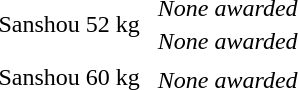<table>
<tr>
<td rowspan=2>Sanshou 52 kg</td>
<td rowspan=2></td>
<td rowspan=2></td>
<td><em>None awarded</em></td>
</tr>
<tr>
<td><em>None awarded</em></td>
</tr>
<tr>
<td rowspan=2>Sanshou 60 kg</td>
<td rowspan=2></td>
<td rowspan=2></td>
<td></td>
</tr>
<tr>
<td><em>None awarded</em></td>
</tr>
</table>
